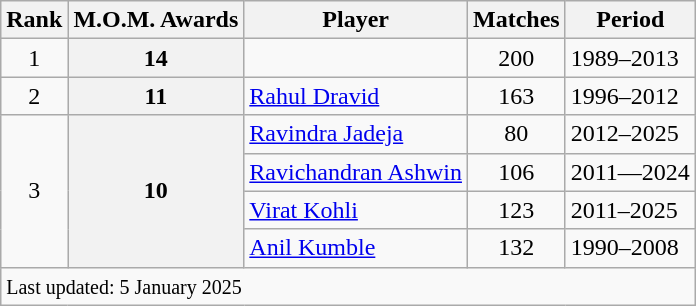<table class="wikitable sortable">
<tr>
<th scope=col>Rank</th>
<th scope=col>M.O.M. Awards</th>
<th scope=col>Player</th>
<th scope=col>Matches</th>
<th scope=col>Period</th>
</tr>
<tr>
<td align=center>1</td>
<th scope=row style=text-align:center;>14</th>
<td></td>
<td align=center>200</td>
<td>1989–2013</td>
</tr>
<tr>
<td align=center>2</td>
<th scope=row style=text-align:center;>11</th>
<td><a href='#'>Rahul Dravid</a></td>
<td align=center>163</td>
<td>1996–2012</td>
</tr>
<tr>
<td align=center rowspan=4>3</td>
<th scope=row style=text-align:center; rowspan=4>10</th>
<td><a href='#'>Ravindra Jadeja</a></td>
<td align=center>80</td>
<td>2012–2025</td>
</tr>
<tr>
<td><a href='#'>Ravichandran Ashwin</a></td>
<td align=center>106</td>
<td>2011—2024</td>
</tr>
<tr>
<td><a href='#'>Virat Kohli</a></td>
<td align=center>123</td>
<td>2011–2025</td>
</tr>
<tr>
<td><a href='#'>Anil Kumble</a></td>
<td align=center>132</td>
<td>1990–2008</td>
</tr>
<tr class=sortbottom>
<td colspan=5><small>Last updated: 5 January 2025</small></td>
</tr>
</table>
